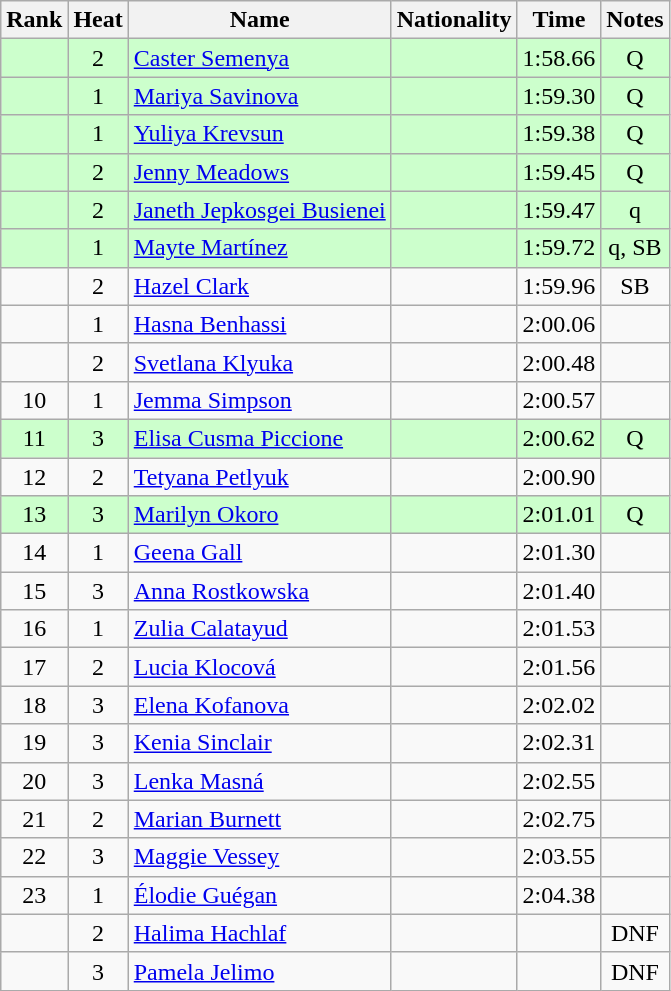<table class="wikitable sortable" style="text-align:center">
<tr>
<th>Rank</th>
<th>Heat</th>
<th>Name</th>
<th>Nationality</th>
<th>Time</th>
<th>Notes</th>
</tr>
<tr bgcolor=ccffcc>
<td></td>
<td>2</td>
<td align=left><a href='#'>Caster Semenya</a></td>
<td align=left></td>
<td>1:58.66</td>
<td>Q</td>
</tr>
<tr bgcolor=ccffcc>
<td></td>
<td>1</td>
<td align=left><a href='#'>Mariya Savinova</a></td>
<td align=left></td>
<td>1:59.30</td>
<td>Q</td>
</tr>
<tr bgcolor=ccffcc>
<td></td>
<td>1</td>
<td align=left><a href='#'>Yuliya Krevsun</a></td>
<td align=left></td>
<td>1:59.38</td>
<td>Q</td>
</tr>
<tr bgcolor=ccffcc>
<td></td>
<td>2</td>
<td align=left><a href='#'>Jenny Meadows</a></td>
<td align=left></td>
<td>1:59.45</td>
<td>Q</td>
</tr>
<tr bgcolor=ccffcc>
<td></td>
<td>2</td>
<td align=left><a href='#'>Janeth Jepkosgei Busienei</a></td>
<td align=left></td>
<td>1:59.47</td>
<td>q</td>
</tr>
<tr bgcolor=ccffcc>
<td></td>
<td>1</td>
<td align=left><a href='#'>Mayte Martínez</a></td>
<td align=left></td>
<td>1:59.72</td>
<td>q, SB</td>
</tr>
<tr>
<td></td>
<td>2</td>
<td align=left><a href='#'>Hazel Clark</a></td>
<td align=left></td>
<td>1:59.96</td>
<td>SB</td>
</tr>
<tr>
<td></td>
<td>1</td>
<td align=left><a href='#'>Hasna Benhassi</a></td>
<td align=left></td>
<td>2:00.06</td>
<td></td>
</tr>
<tr>
<td></td>
<td>2</td>
<td align=left><a href='#'>Svetlana Klyuka</a></td>
<td align=left></td>
<td>2:00.48</td>
<td></td>
</tr>
<tr>
<td>10</td>
<td>1</td>
<td align=left><a href='#'>Jemma Simpson</a></td>
<td align=left></td>
<td>2:00.57</td>
<td></td>
</tr>
<tr bgcolor=ccffcc>
<td>11</td>
<td>3</td>
<td align=left><a href='#'>Elisa Cusma Piccione</a></td>
<td align=left></td>
<td>2:00.62</td>
<td>Q</td>
</tr>
<tr>
<td>12</td>
<td>2</td>
<td align=left><a href='#'>Tetyana Petlyuk</a></td>
<td align=left></td>
<td>2:00.90</td>
<td></td>
</tr>
<tr bgcolor=ccffcc>
<td>13</td>
<td>3</td>
<td align=left><a href='#'>Marilyn Okoro</a></td>
<td align=left></td>
<td>2:01.01</td>
<td>Q</td>
</tr>
<tr>
<td>14</td>
<td>1</td>
<td align=left><a href='#'>Geena Gall</a></td>
<td align=left></td>
<td>2:01.30</td>
<td></td>
</tr>
<tr>
<td>15</td>
<td>3</td>
<td align=left><a href='#'>Anna Rostkowska</a></td>
<td align=left></td>
<td>2:01.40</td>
<td></td>
</tr>
<tr>
<td>16</td>
<td>1</td>
<td align=left><a href='#'>Zulia Calatayud</a></td>
<td align=left></td>
<td>2:01.53</td>
<td></td>
</tr>
<tr>
<td>17</td>
<td>2</td>
<td align=left><a href='#'>Lucia Klocová</a></td>
<td align=left></td>
<td>2:01.56</td>
<td></td>
</tr>
<tr>
<td>18</td>
<td>3</td>
<td align=left><a href='#'>Elena Kofanova</a></td>
<td align=left></td>
<td>2:02.02</td>
<td></td>
</tr>
<tr>
<td>19</td>
<td>3</td>
<td align=left><a href='#'>Kenia Sinclair</a></td>
<td align=left></td>
<td>2:02.31</td>
<td></td>
</tr>
<tr>
<td>20</td>
<td>3</td>
<td align=left><a href='#'>Lenka Masná</a></td>
<td align=left></td>
<td>2:02.55</td>
<td></td>
</tr>
<tr>
<td>21</td>
<td>2</td>
<td align=left><a href='#'>Marian Burnett</a></td>
<td align=left></td>
<td>2:02.75</td>
<td></td>
</tr>
<tr>
<td>22</td>
<td>3</td>
<td align=left><a href='#'>Maggie Vessey</a></td>
<td align=left></td>
<td>2:03.55</td>
<td></td>
</tr>
<tr>
<td>23</td>
<td>1</td>
<td align=left><a href='#'>Élodie Guégan</a></td>
<td align=left></td>
<td>2:04.38</td>
<td></td>
</tr>
<tr>
<td></td>
<td>2</td>
<td align=left><a href='#'>Halima Hachlaf</a></td>
<td align=left></td>
<td></td>
<td>DNF</td>
</tr>
<tr>
<td></td>
<td>3</td>
<td align=left><a href='#'>Pamela Jelimo</a></td>
<td align=left></td>
<td></td>
<td>DNF</td>
</tr>
</table>
